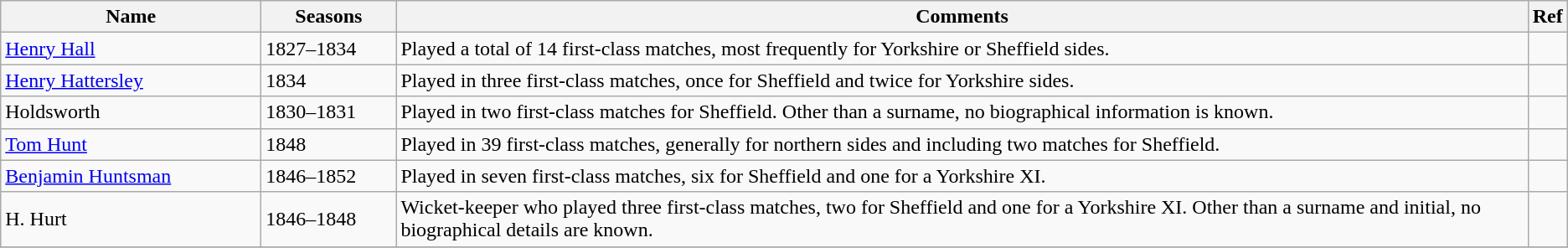<table class="wikitable">
<tr>
<th style="width:200px">Name</th>
<th style="width: 100px">Seasons</th>
<th>Comments</th>
<th>Ref</th>
</tr>
<tr>
<td><a href='#'>Henry Hall</a></td>
<td>1827–1834</td>
<td>Played a total of 14 first-class matches, most frequently for Yorkshire or Sheffield sides.</td>
<td></td>
</tr>
<tr>
<td><a href='#'>Henry Hattersley</a></td>
<td>1834</td>
<td>Played in three first-class matches, once for Sheffield and twice for Yorkshire sides.</td>
<td></td>
</tr>
<tr>
<td>Holdsworth</td>
<td>1830–1831</td>
<td>Played in two first-class matches for Sheffield. Other than a surname, no biographical information is known.</td>
<td></td>
</tr>
<tr>
<td><a href='#'>Tom Hunt</a></td>
<td>1848</td>
<td>Played in 39 first-class matches, generally for northern sides and including two matches for Sheffield.</td>
<td></td>
</tr>
<tr>
<td><a href='#'>Benjamin Huntsman</a></td>
<td>1846–1852</td>
<td>Played in seven first-class matches, six for Sheffield and one for a Yorkshire XI.</td>
<td></td>
</tr>
<tr>
<td>H. Hurt</td>
<td>1846–1848</td>
<td>Wicket-keeper who played three first-class matches, two for Sheffield and one for a Yorkshire XI. Other than a surname and initial, no biographical details are known.</td>
<td></td>
</tr>
<tr>
</tr>
</table>
